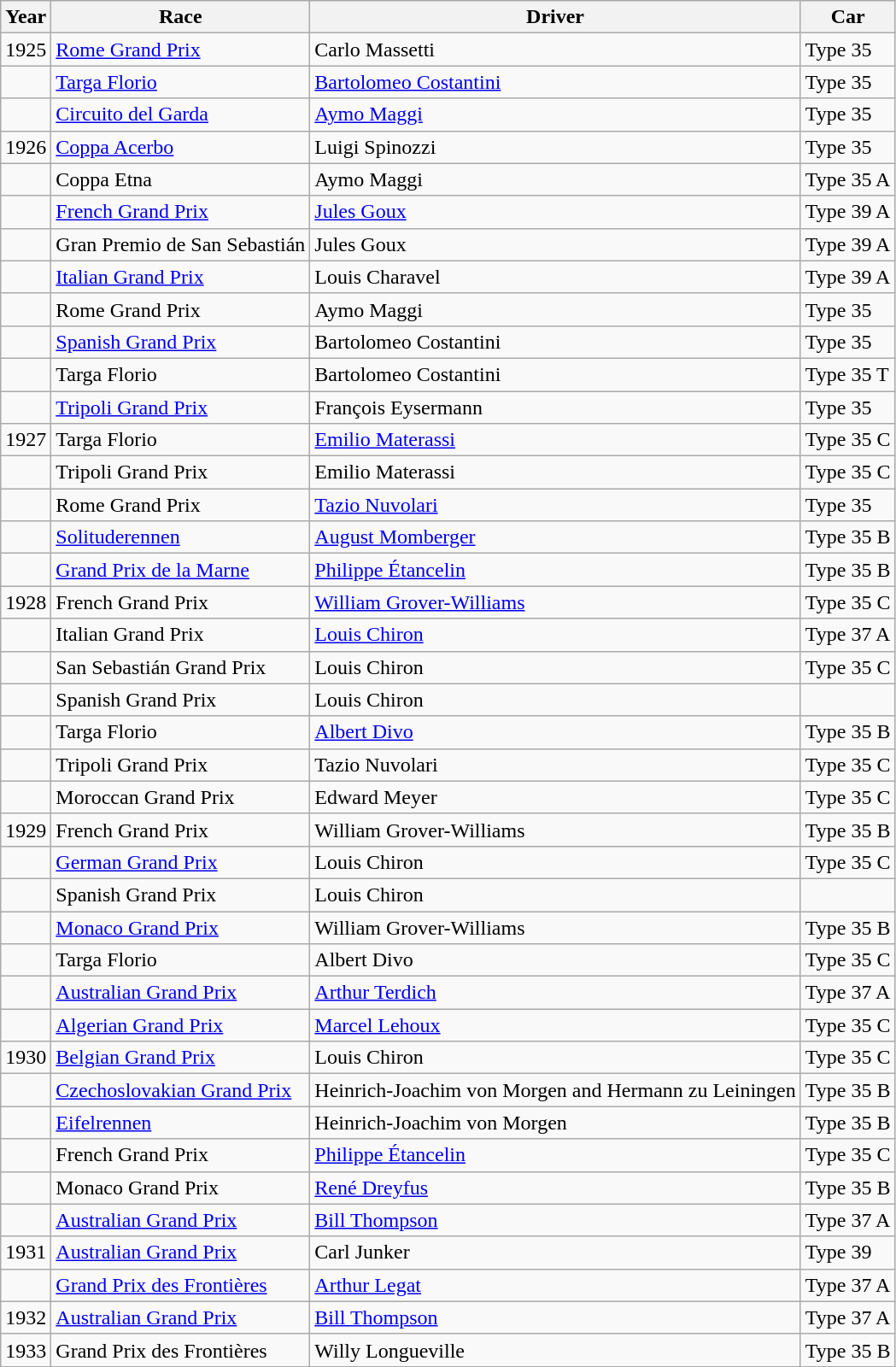<table class="wikitable">
<tr>
<th>Year</th>
<th>Race</th>
<th>Driver</th>
<th>Car</th>
</tr>
<tr>
<td>1925</td>
<td><a href='#'>Rome Grand Prix</a></td>
<td>Carlo Massetti</td>
<td>Type 35</td>
</tr>
<tr>
<td></td>
<td><a href='#'>Targa Florio</a></td>
<td><a href='#'>Bartolomeo Costantini</a></td>
<td>Type 35</td>
</tr>
<tr>
<td></td>
<td><a href='#'>Circuito del Garda</a></td>
<td><a href='#'>Aymo Maggi</a></td>
<td>Type 35</td>
</tr>
<tr>
<td>1926</td>
<td><a href='#'>Coppa Acerbo</a></td>
<td>Luigi Spinozzi</td>
<td>Type 35</td>
</tr>
<tr>
<td></td>
<td>Coppa Etna</td>
<td>Aymo Maggi</td>
<td>Type 35 A</td>
</tr>
<tr>
<td></td>
<td><a href='#'>French Grand Prix</a></td>
<td><a href='#'>Jules Goux</a></td>
<td>Type 39 A</td>
</tr>
<tr>
<td></td>
<td>Gran Premio de San Sebastián</td>
<td>Jules Goux</td>
<td>Type 39 A</td>
</tr>
<tr>
<td></td>
<td><a href='#'>Italian Grand Prix</a></td>
<td>Louis Charavel</td>
<td>Type 39 A</td>
</tr>
<tr>
<td></td>
<td>Rome Grand Prix</td>
<td>Aymo Maggi</td>
<td>Type 35</td>
</tr>
<tr>
<td></td>
<td><a href='#'>Spanish Grand Prix</a></td>
<td>Bartolomeo Costantini</td>
<td>Type 35</td>
</tr>
<tr>
<td></td>
<td>Targa Florio</td>
<td>Bartolomeo Costantini</td>
<td>Type 35 T</td>
</tr>
<tr>
<td></td>
<td><a href='#'>Tripoli Grand Prix</a></td>
<td>François Eysermann</td>
<td>Type 35</td>
</tr>
<tr>
<td>1927</td>
<td>Targa Florio</td>
<td><a href='#'>Emilio Materassi</a></td>
<td>Type 35 C</td>
</tr>
<tr>
<td></td>
<td>Tripoli Grand Prix</td>
<td>Emilio Materassi</td>
<td>Type 35 C</td>
</tr>
<tr>
<td></td>
<td>Rome Grand Prix</td>
<td><a href='#'>Tazio Nuvolari</a></td>
<td>Type 35</td>
</tr>
<tr>
<td></td>
<td><a href='#'>Solituderennen</a></td>
<td><a href='#'>August Momberger</a></td>
<td>Type 35 B</td>
</tr>
<tr>
<td></td>
<td><a href='#'>Grand Prix de la Marne</a></td>
<td><a href='#'>Philippe Étancelin</a></td>
<td>Type 35 B</td>
</tr>
<tr>
<td>1928</td>
<td>French Grand Prix</td>
<td><a href='#'>William Grover-Williams</a></td>
<td>Type 35 C</td>
</tr>
<tr>
<td></td>
<td>Italian Grand Prix</td>
<td><a href='#'>Louis Chiron</a></td>
<td>Type 37 A</td>
</tr>
<tr>
<td></td>
<td>San Sebastián Grand Prix</td>
<td>Louis Chiron</td>
<td>Type 35 C</td>
</tr>
<tr>
<td></td>
<td>Spanish Grand Prix</td>
<td>Louis Chiron</td>
<td></td>
</tr>
<tr>
<td></td>
<td>Targa Florio</td>
<td><a href='#'>Albert Divo</a></td>
<td>Type 35 B</td>
</tr>
<tr>
<td></td>
<td>Tripoli Grand Prix</td>
<td>Tazio Nuvolari</td>
<td>Type 35 C</td>
</tr>
<tr>
<td></td>
<td>Moroccan Grand Prix</td>
<td>Edward Meyer</td>
<td>Type 35 C</td>
</tr>
<tr>
<td>1929</td>
<td>French Grand Prix</td>
<td>William Grover-Williams</td>
<td>Type 35 B</td>
</tr>
<tr>
<td></td>
<td><a href='#'>German Grand Prix</a></td>
<td>Louis Chiron</td>
<td>Type 35 C</td>
</tr>
<tr>
<td></td>
<td>Spanish Grand Prix</td>
<td>Louis Chiron</td>
<td></td>
</tr>
<tr>
<td></td>
<td><a href='#'>Monaco Grand Prix</a></td>
<td>William Grover-Williams</td>
<td>Type 35 B</td>
</tr>
<tr>
<td></td>
<td>Targa Florio</td>
<td>Albert Divo</td>
<td>Type 35 C</td>
</tr>
<tr>
<td></td>
<td><a href='#'>Australian Grand Prix</a></td>
<td><a href='#'>Arthur Terdich</a></td>
<td>Type 37 A</td>
</tr>
<tr>
<td></td>
<td><a href='#'>Algerian Grand Prix</a></td>
<td><a href='#'>Marcel Lehoux</a></td>
<td>Type 35 C</td>
</tr>
<tr>
<td>1930</td>
<td><a href='#'>Belgian Grand Prix</a></td>
<td>Louis Chiron</td>
<td>Type 35 C</td>
</tr>
<tr>
<td></td>
<td><a href='#'>Czechoslovakian Grand Prix</a></td>
<td>Heinrich-Joachim von Morgen and Hermann zu Leiningen</td>
<td>Type 35 B</td>
</tr>
<tr>
<td></td>
<td><a href='#'>Eifelrennen</a></td>
<td>Heinrich-Joachim von Morgen</td>
<td>Type 35 B</td>
</tr>
<tr>
<td></td>
<td>French Grand Prix</td>
<td><a href='#'>Philippe Étancelin</a></td>
<td>Type 35 C</td>
</tr>
<tr>
<td></td>
<td>Monaco Grand Prix</td>
<td><a href='#'>René Dreyfus</a></td>
<td>Type 35 B</td>
</tr>
<tr>
<td></td>
<td><a href='#'>Australian Grand Prix</a></td>
<td><a href='#'>Bill Thompson</a></td>
<td>Type 37 A</td>
</tr>
<tr>
<td>1931</td>
<td><a href='#'>Australian Grand Prix</a></td>
<td>Carl Junker</td>
<td>Type 39</td>
</tr>
<tr>
<td></td>
<td><a href='#'>Grand Prix des Frontières</a></td>
<td><a href='#'>Arthur Legat</a></td>
<td>Type 37 A</td>
</tr>
<tr>
<td>1932</td>
<td><a href='#'>Australian Grand Prix</a></td>
<td><a href='#'>Bill Thompson</a></td>
<td>Type 37 A</td>
</tr>
<tr>
<td>1933</td>
<td>Grand Prix des Frontières</td>
<td>Willy Longueville</td>
<td>Type 35 B</td>
</tr>
</table>
